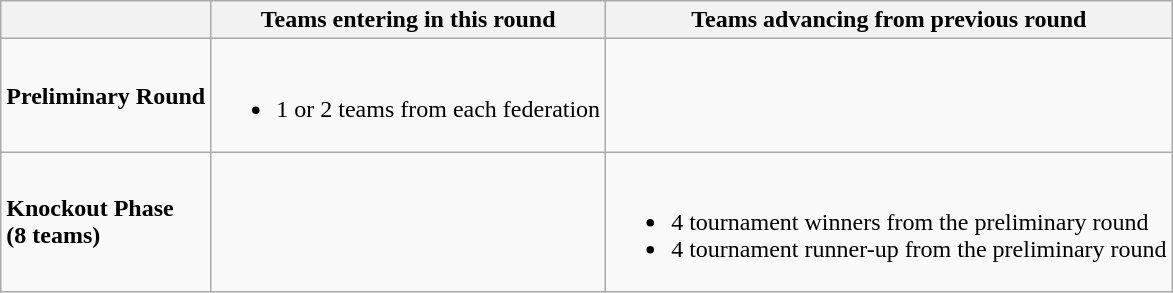<table class="wikitable">
<tr>
<th></th>
<th>Teams entering in this round</th>
<th>Teams advancing from previous round</th>
</tr>
<tr>
<td><strong>Preliminary Round</strong></td>
<td><br><ul><li>1 or 2 teams from each federation</li></ul></td>
<td></td>
</tr>
<tr>
<td><strong>Knockout Phase<br>(8 teams)</strong></td>
<td></td>
<td><br><ul><li>4 tournament winners from the preliminary round</li><li>4 tournament runner-up from the preliminary round</li></ul></td>
</tr>
</table>
